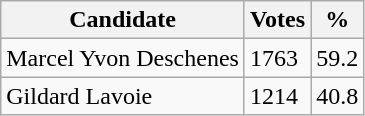<table class="wikitable">
<tr>
<th>Candidate</th>
<th>Votes</th>
<th>%</th>
</tr>
<tr>
<td>Marcel Yvon Deschenes</td>
<td>1763</td>
<td>59.2</td>
</tr>
<tr>
<td>Gildard Lavoie</td>
<td>1214</td>
<td>40.8</td>
</tr>
</table>
